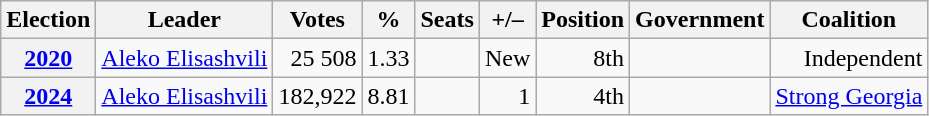<table class="wikitable" style="text-align: right;">
<tr>
<th>Election</th>
<th>Leader</th>
<th>Votes</th>
<th>%</th>
<th>Seats</th>
<th>+/–</th>
<th>Position</th>
<th>Government</th>
<th>Coalition</th>
</tr>
<tr>
<th><a href='#'>2020</a></th>
<td align="left"><a href='#'>Aleko Elisashvili</a></td>
<td>25 508</td>
<td>1.33</td>
<td></td>
<td>New</td>
<td>8th</td>
<td></td>
<td>Independent</td>
</tr>
<tr>
<th><a href='#'>2024</a></th>
<td align="left"><a href='#'>Aleko Elisashvili</a></td>
<td>182,922</td>
<td>8.81</td>
<td></td>
<td> 1</td>
<td>4th</td>
<td></td>
<td><a href='#'>Strong Georgia</a></td>
</tr>
</table>
